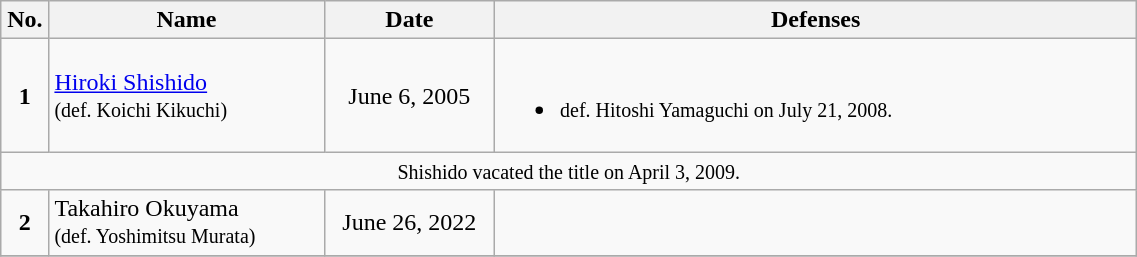<table class="wikitable" style="width:60%; font-size:100%;">
<tr>
<th style= width:1%;">No.</th>
<th style= width:21%;">Name</th>
<th style=width:13%;">Date</th>
<th style= width:49%;">Defenses</th>
</tr>
<tr>
<td align=center><strong>1</strong></td>
<td align=left> <a href='#'>Hiroki Shishido</a> <br><small>(def. Koichi Kikuchi)</small></td>
<td align=center>June 6, 2005</td>
<td><br><ul><li><small>def. Hitoshi Yamaguchi on July 21, 2008.<br></small></li></ul></td>
</tr>
<tr>
<td colspan=4 align=center><small>Shishido vacated the title on April 3, 2009.</small></td>
</tr>
<tr>
<td align=center><strong>2</strong></td>
<td align=left> Takahiro Okuyama <br><small>(def. Yoshimitsu Murata)</small></td>
<td align=center>June 26, 2022</td>
<td></td>
</tr>
<tr>
</tr>
</table>
